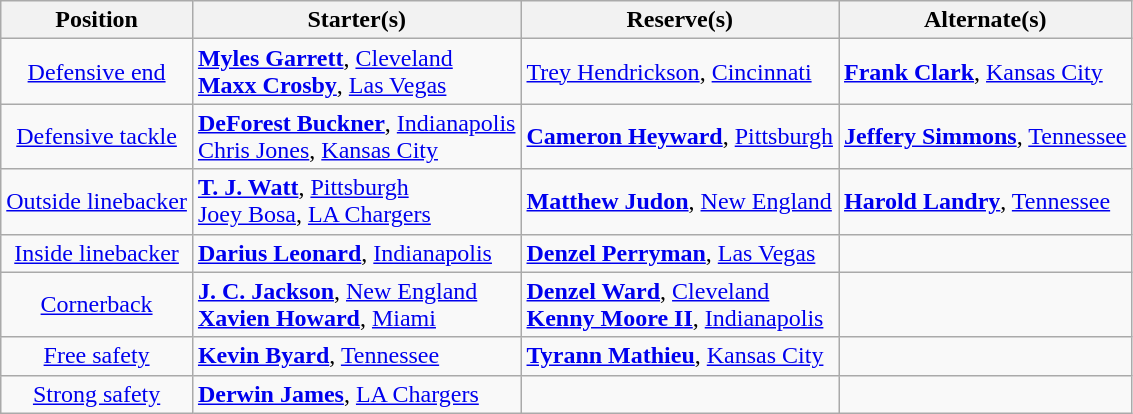<table class="wikitable">
<tr>
<th>Position</th>
<th>Starter(s)</th>
<th>Reserve(s)</th>
<th>Alternate(s)</th>
</tr>
<tr>
<td style="text-align:center"><a href='#'>Defensive end</a></td>
<td> <strong><a href='#'>Myles Garrett</a></strong>, <a href='#'>Cleveland</a><br> <strong><a href='#'>Maxx Crosby</a></strong>, <a href='#'>Las Vegas</a></td>
<td> <a href='#'>Trey Hendrickson</a>, <a href='#'>Cincinnati</a></td>
<td> <strong><a href='#'>Frank Clark</a></strong>, <a href='#'>Kansas City</a></td>
</tr>
<tr>
<td style="text-align:center"><a href='#'>Defensive tackle</a></td>
<td> <strong><a href='#'>DeForest Buckner</a></strong>, <a href='#'>Indianapolis</a><br> <a href='#'>Chris Jones</a>, <a href='#'>Kansas City</a></td>
<td> <strong><a href='#'>Cameron Heyward</a></strong>, <a href='#'>Pittsburgh</a></td>
<td> <strong><a href='#'>Jeffery Simmons</a></strong>, <a href='#'>Tennessee</a></td>
</tr>
<tr>
<td style="text-align:center"><a href='#'>Outside linebacker</a></td>
<td> <strong><a href='#'>T. J. Watt</a></strong>, <a href='#'>Pittsburgh</a><br> <a href='#'>Joey Bosa</a>, <a href='#'>LA Chargers</a></td>
<td> <strong><a href='#'>Matthew Judon</a></strong>, <a href='#'>New England</a></td>
<td> <strong><a href='#'>Harold Landry</a></strong>, <a href='#'>Tennessee</a></td>
</tr>
<tr>
<td style="text-align:center"><a href='#'>Inside linebacker</a></td>
<td> <strong><a href='#'>Darius Leonard</a></strong>, <a href='#'>Indianapolis</a></td>
<td> <strong><a href='#'>Denzel Perryman</a></strong>, <a href='#'>Las Vegas</a></td>
<td></td>
</tr>
<tr>
<td style="text-align:center"><a href='#'>Cornerback</a></td>
<td> <strong><a href='#'>J. C. Jackson</a></strong>, <a href='#'>New England</a><br> <strong><a href='#'>Xavien Howard</a></strong>, <a href='#'>Miami</a></td>
<td> <strong><a href='#'>Denzel Ward</a></strong>, <a href='#'>Cleveland</a><br> <strong><a href='#'>Kenny Moore II</a></strong>, <a href='#'>Indianapolis</a></td>
<td></td>
</tr>
<tr>
<td style="text-align:center"><a href='#'>Free safety</a></td>
<td> <strong><a href='#'>Kevin Byard</a></strong>, <a href='#'>Tennessee</a></td>
<td> <strong><a href='#'>Tyrann Mathieu</a></strong>, <a href='#'>Kansas City</a></td>
<td></td>
</tr>
<tr>
<td style="text-align:center"><a href='#'>Strong safety</a></td>
<td> <strong><a href='#'>Derwin James</a></strong>, <a href='#'>LA Chargers</a></td>
<td></td>
<td></td>
</tr>
</table>
